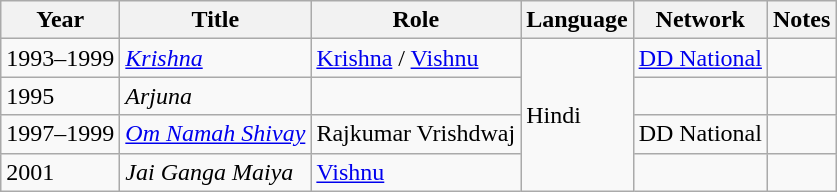<table class=wikitable>
<tr>
<th>Year</th>
<th>Title</th>
<th>Role</th>
<th>Language</th>
<th>Network</th>
<th>Notes</th>
</tr>
<tr>
<td>1993–1999</td>
<td><em><a href='#'>Krishna</a></em></td>
<td><a href='#'>Krishna</a> / <a href='#'>Vishnu</a></td>
<td rowspan="4">Hindi</td>
<td><a href='#'>DD National</a></td>
<td></td>
</tr>
<tr>
<td>1995</td>
<td><em>Arjuna</em></td>
<td></td>
<td></td>
<td></td>
</tr>
<tr>
<td>1997–1999</td>
<td><em><a href='#'>Om Namah Shivay</a></em></td>
<td>Rajkumar Vrishdwaj</td>
<td>DD National</td>
<td></td>
</tr>
<tr>
<td>2001</td>
<td><em>Jai Ganga Maiya</em></td>
<td><a href='#'>Vishnu</a></td>
<td></td>
<td></td>
</tr>
</table>
